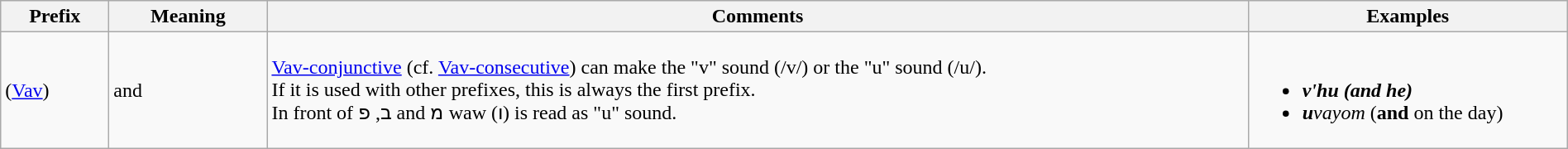<table class="wikitable" style="width:100%;">
<tr>
<th width="80">Prefix</th>
<th width="120">Meaning</th>
<th>Comments</th>
<th width="250">Examples</th>
</tr>
<tr>
<td> (<a href='#'>Vav</a>)</td>
<td>and</td>
<td><a href='#'>Vav-conjunctive</a> (cf. <a href='#'>Vav-consecutive</a>) can make the "v" sound (/v/) or the "u" sound (/u/).<br>If it is used with other prefixes, this is always the first prefix.<br>In front of ב, פ and מ waw (ו) is read as "u" sound.</td>
<td><br><ul><li> <strong><em>v'<strong>hu<em> (</strong>and<strong> he)</li><li> </em></strong>u</strong>vayom</em> (<strong>and</strong> on the day)</li></ul></td>
</tr>
</table>
